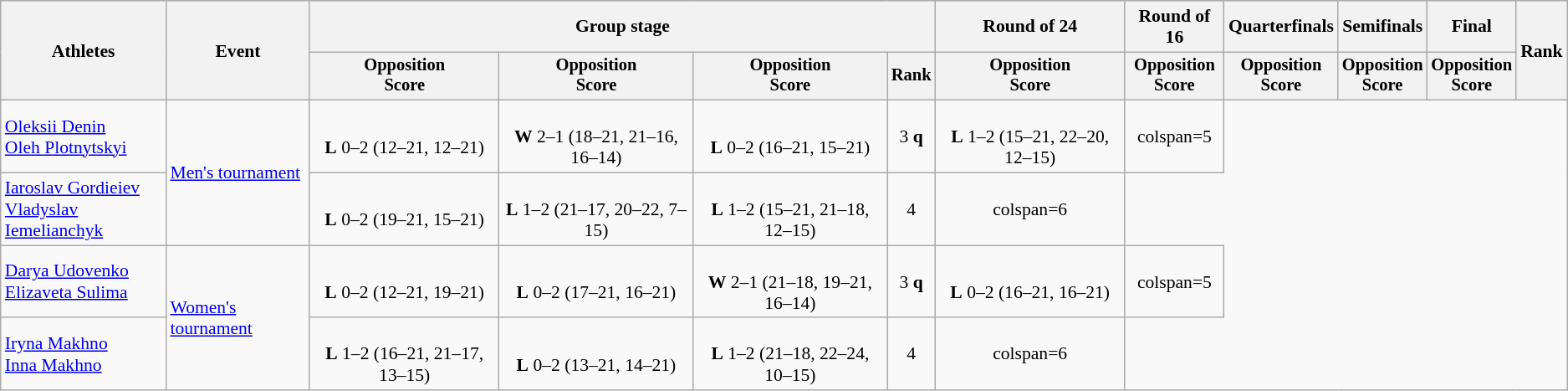<table class="wikitable" style="font-size:90%">
<tr>
<th rowspan="2">Athletes</th>
<th rowspan="2">Event</th>
<th colspan="4">Group stage</th>
<th>Round of 24</th>
<th>Round of 16</th>
<th>Quarterfinals</th>
<th>Semifinals</th>
<th>Final</th>
<th rowspan="2">Rank</th>
</tr>
<tr style="font-size:95%">
<th>Opposition<br>Score</th>
<th>Opposition<br>Score</th>
<th>Opposition<br>Score</th>
<th>Rank</th>
<th>Opposition<br>Score</th>
<th>Opposition<br>Score</th>
<th>Opposition<br>Score</th>
<th>Opposition<br>Score</th>
<th>Opposition<br>Score</th>
</tr>
<tr align="center">
<td align="left"><a href='#'>Oleksii Denin</a><br><a href='#'>Oleh Plotnytskyi</a></td>
<td align="left" rowspan=2><a href='#'>Men's tournament</a></td>
<td><br> <strong>L</strong> 0–2 (12–21, 12–21)</td>
<td><br> <strong>W</strong> 2–1 (18–21, 21–16, 16–14)</td>
<td><br> <strong>L</strong> 0–2 (16–21, 15–21)</td>
<td>3 <strong>q</strong></td>
<td><br> <strong>L</strong> 1–2 (15–21, 22–20, 12–15)</td>
<td>colspan=5 </td>
</tr>
<tr align="center">
<td align="left"><a href='#'>Iaroslav Gordieiev</a><br><a href='#'>Vladyslav Iemelianchyk</a></td>
<td><br> <strong>L</strong> 0–2 (19–21, 15–21)</td>
<td><br> <strong>L</strong> 1–2 (21–17, 20–22, 7–15)</td>
<td><br> <strong>L</strong> 1–2 (15–21, 21–18, 12–15)</td>
<td>4</td>
<td>colspan=6 </td>
</tr>
<tr align="center">
<td align="left"><a href='#'>Darya Udovenko</a><br><a href='#'>Elizaveta Sulima</a></td>
<td align="left" rowspan=2><a href='#'>Women's tournament</a></td>
<td><br> <strong>L</strong> 0–2 (12–21, 19–21)</td>
<td><br> <strong>L</strong> 0–2 (17–21, 16–21)</td>
<td><br> <strong>W</strong> 2–1 (21–18, 19–21, 16–14)</td>
<td>3 <strong>q</strong></td>
<td><br> <strong>L</strong> 0–2 (16–21, 16–21)</td>
<td>colspan=5 </td>
</tr>
<tr align="center">
<td align="left"><a href='#'>Iryna Makhno</a><br><a href='#'>Inna Makhno</a></td>
<td><br> <strong>L</strong> 1–2 (16–21, 21–17, 13–15)</td>
<td><br> <strong>L</strong> 0–2 (13–21, 14–21)</td>
<td><br> <strong>L</strong> 1–2 (21–18, 22–24, 10–15)</td>
<td>4</td>
<td>colspan=6 </td>
</tr>
</table>
